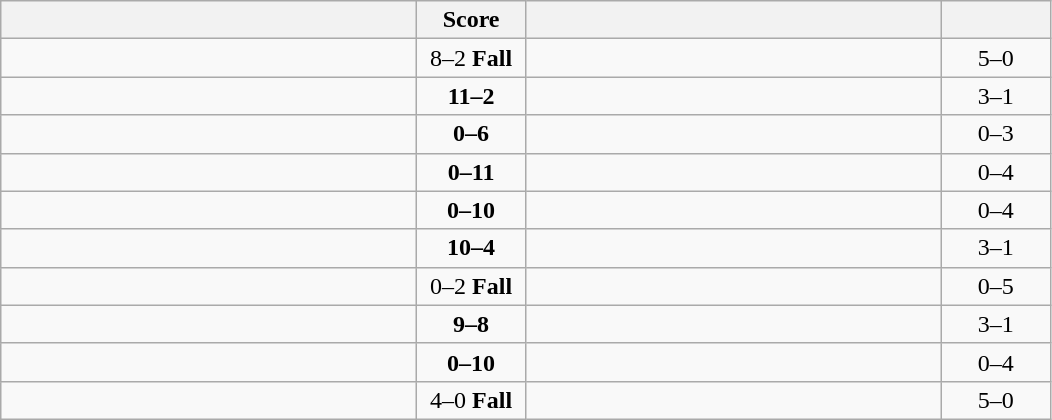<table class="wikitable" style="text-align: center; ">
<tr>
<th align="right" width="270"></th>
<th width="65">Score</th>
<th align="left" width="270"></th>
<th width="65"></th>
</tr>
<tr>
<td align="left"><strong></strong></td>
<td>8–2 <strong>Fall</strong></td>
<td align="left"></td>
<td>5–0 <strong></strong></td>
</tr>
<tr>
<td align="left"><strong></strong></td>
<td><strong>11–2</strong></td>
<td align="left"></td>
<td>3–1 <strong></strong></td>
</tr>
<tr>
<td align="left"></td>
<td><strong>0–6</strong></td>
<td align="left"><strong></strong></td>
<td>0–3 <strong></strong></td>
</tr>
<tr>
<td align="left"></td>
<td><strong>0–11</strong></td>
<td align="left"><strong></strong></td>
<td>0–4 <strong></strong></td>
</tr>
<tr>
<td align="left"></td>
<td><strong>0–10</strong></td>
<td align="left"><strong></strong></td>
<td>0–4 <strong></strong></td>
</tr>
<tr>
<td align="left"><strong></strong></td>
<td><strong>10–4</strong></td>
<td align="left"></td>
<td>3–1 <strong></strong></td>
</tr>
<tr>
<td align="left"></td>
<td>0–2 <strong>Fall</strong></td>
<td align="left"><strong></strong></td>
<td>0–5 <strong></strong></td>
</tr>
<tr>
<td align="left"><strong></strong></td>
<td><strong>9–8</strong></td>
<td align="left"></td>
<td>3–1 <strong></strong></td>
</tr>
<tr>
<td align="left"></td>
<td><strong>0–10</strong></td>
<td align="left"><strong></strong></td>
<td>0–4 <strong></strong></td>
</tr>
<tr>
<td align="left"><strong></strong></td>
<td>4–0 <strong>Fall</strong></td>
<td align="left"></td>
<td>5–0 <strong></strong></td>
</tr>
</table>
